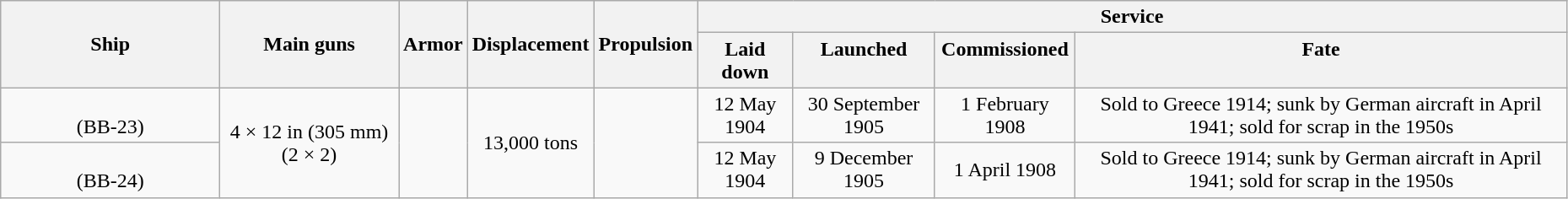<table class="wikitable" style="width:98%;">
<tr valign="center">
<th scope="col" rowspan="2" style="text-align:center; width:14%;">Ship</th>
<th scope="col" style="text-align:center;" rowspan="2">Main guns</th>
<th scope="col" style="text-align:center;" rowspan="2">Armor</th>
<th scope="col" style="text-align:center;" rowspan="2">Displacement</th>
<th scope="col" style="text-align:center;" rowspan="2">Propulsion</th>
<th scope="col" style="text-align:center;" colspan="4">Service</th>
</tr>
<tr valign="top">
<th scope="col" style="text-align:center;">Laid down</th>
<th scope="col" style="text-align:center;">Launched</th>
<th scope="col" style="text-align:center;">Commissioned</th>
<th scope="col" style="text-align:center;">Fate</th>
</tr>
<tr>
<td style="text-align:center"><br>(BB-23)</td>
<td style="text-align:center;" rowspan="5">4 × 12 in (305 mm) (2 × 2)</td>
<td style="text-align:center;" rowspan="5"></td>
<td style="text-align:center;" rowspan="5">13,000 tons</td>
<td style="text-align:center;" rowspan="5"></td>
<td style="text-align:center">12 May 1904</td>
<td style="text-align:center">30 September 1905</td>
<td style="text-align:center">1 February 1908</td>
<td style="text-align:center">Sold to Greece 1914; sunk by German aircraft in April 1941; sold for scrap in the 1950s</td>
</tr>
<tr>
<td style="text-align:center"><br>(BB-24)</td>
<td style="text-align:center">12 May 1904</td>
<td style="text-align:center">9 December 1905</td>
<td style="text-align:center">1 April 1908</td>
<td style="text-align:center">Sold to Greece 1914; sunk by German aircraft in April 1941; sold for scrap in the 1950s</td>
</tr>
</table>
